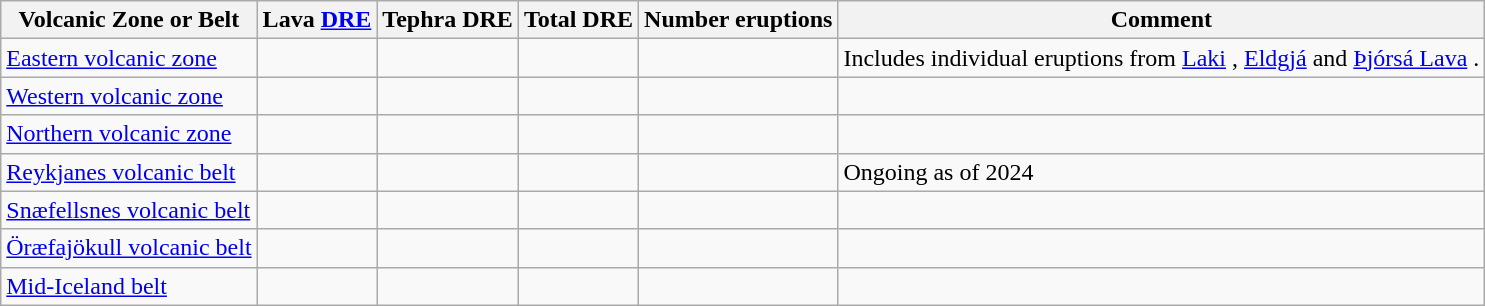<table class="wikitable sortable">
<tr>
<th>Volcanic Zone or Belt</th>
<th>Lava <a href='#'>DRE</a></th>
<th>Tephra DRE</th>
<th>Total DRE</th>
<th>Number eruptions</th>
<th>Comment</th>
</tr>
<tr>
<td><a href='#'>Eastern volcanic zone</a></td>
<td></td>
<td></td>
<td></td>
<td></td>
<td> Includes individual eruptions from <a href='#'>Laki</a> , <a href='#'>Eldgjá</a>  and <a href='#'>Þjórsá Lava</a> .</td>
</tr>
<tr>
<td><a href='#'>Western volcanic zone</a></td>
<td></td>
<td></td>
<td></td>
<td></td>
<td></td>
</tr>
<tr>
<td><a href='#'>Northern volcanic zone</a></td>
<td></td>
<td></td>
<td></td>
<td></td>
<td></td>
</tr>
<tr>
<td><a href='#'>Reykjanes volcanic belt</a></td>
<td></td>
<td></td>
<td></td>
<td></td>
<td>  Ongoing as of 2024</td>
</tr>
<tr>
<td><a href='#'>Snæfellsnes volcanic belt</a></td>
<td></td>
<td></td>
<td></td>
<td></td>
<td></td>
</tr>
<tr>
<td><a href='#'>Öræfajökull volcanic belt</a></td>
<td></td>
<td></td>
<td></td>
<td></td>
<td></td>
</tr>
<tr>
<td><a href='#'>Mid-Iceland belt</a></td>
<td></td>
<td></td>
<td></td>
<td></td>
<td></td>
</tr>
</table>
